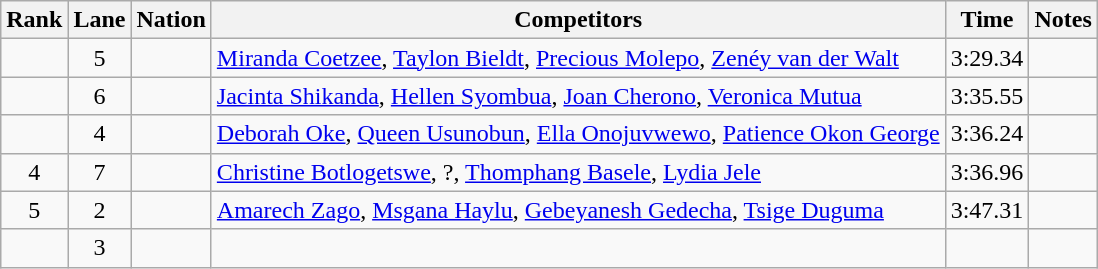<table class="wikitable sortable" style="text-align:center">
<tr>
<th>Rank</th>
<th>Lane</th>
<th>Nation</th>
<th>Competitors</th>
<th>Time</th>
<th>Notes</th>
</tr>
<tr>
<td></td>
<td>5</td>
<td align=left></td>
<td align=left><a href='#'>Miranda Coetzee</a>, <a href='#'>Taylon Bieldt</a>, <a href='#'>Precious Molepo</a>, <a href='#'>Zenéy van der Walt</a></td>
<td>3:29.34</td>
<td></td>
</tr>
<tr>
<td></td>
<td>6</td>
<td align=left></td>
<td align=left><a href='#'>Jacinta Shikanda</a>, <a href='#'>Hellen Syombua</a>, <a href='#'>Joan Cherono</a>, <a href='#'>Veronica Mutua</a></td>
<td>3:35.55</td>
<td></td>
</tr>
<tr>
<td></td>
<td>4</td>
<td align=left></td>
<td align=left><a href='#'>Deborah Oke</a>, <a href='#'>Queen Usunobun</a>, <a href='#'>Ella Onojuvwewo</a>, <a href='#'>Patience Okon George</a></td>
<td>3:36.24</td>
<td></td>
</tr>
<tr>
<td>4</td>
<td>7</td>
<td align=left></td>
<td align=left><a href='#'>Christine Botlogetswe</a>, ?, <a href='#'>Thomphang Basele</a>, <a href='#'>Lydia Jele</a></td>
<td>3:36.96</td>
<td></td>
</tr>
<tr>
<td>5</td>
<td>2</td>
<td align=left></td>
<td align=left><a href='#'>Amarech Zago</a>, <a href='#'>Msgana Haylu</a>, <a href='#'>Gebeyanesh Gedecha</a>, <a href='#'>Tsige Duguma</a></td>
<td>3:47.31</td>
<td></td>
</tr>
<tr>
<td></td>
<td>3</td>
<td align=left></td>
<td align=left></td>
<td></td>
<td></td>
</tr>
</table>
